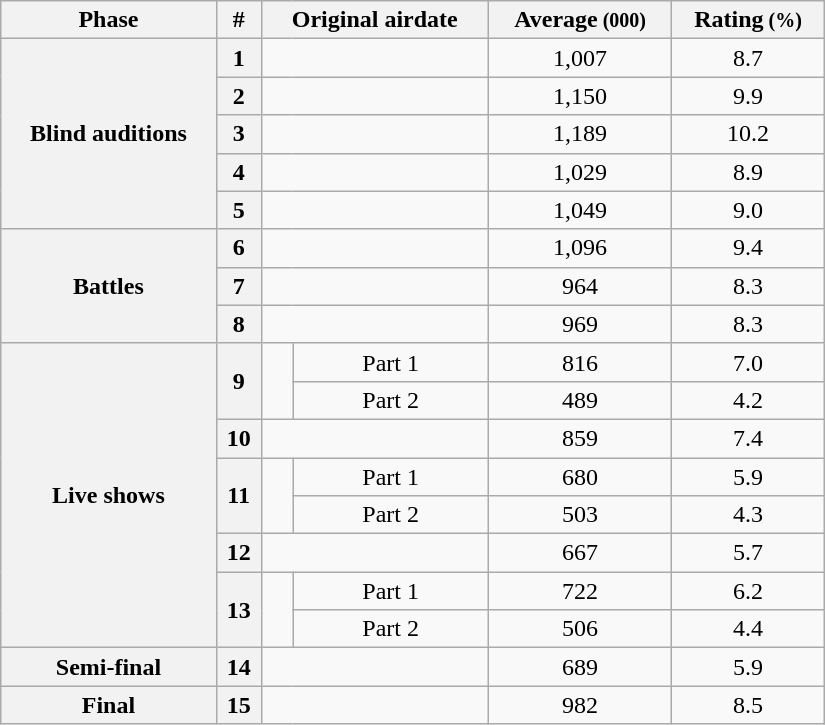<table class="wikitable" style="text-align: center; width:100%; max-width:550px">
<tr>
<th>Phase</th>
<th>#</th>
<th colspan="2">Original airdate</th>
<th>Average<small> (000)</small></th>
<th>Rating<small> (%)</small></th>
</tr>
<tr>
<th rowspan="5">Blind auditions</th>
<th>1</th>
<td colspan="2"></td>
<td>1,007</td>
<td>8.7</td>
</tr>
<tr>
<th>2</th>
<td colspan="2"></td>
<td>1,150</td>
<td>9.9</td>
</tr>
<tr>
<th>3</th>
<td colspan="2"></td>
<td>1,189</td>
<td>10.2</td>
</tr>
<tr>
<th>4</th>
<td colspan="2"></td>
<td>1,029</td>
<td>8.9</td>
</tr>
<tr>
<th>5</th>
<td colspan="2"></td>
<td>1,049</td>
<td>9.0</td>
</tr>
<tr>
<th rowspan="3">Battles</th>
<th>6</th>
<td colspan="2"></td>
<td>1,096</td>
<td>9.4</td>
</tr>
<tr>
<th>7</th>
<td colspan="2"></td>
<td>964</td>
<td>8.3</td>
</tr>
<tr>
<th>8</th>
<td colspan="2"></td>
<td>969</td>
<td>8.3</td>
</tr>
<tr>
<th rowspan="8">Live shows</th>
<th rowspan="2">9</th>
<td rowspan="2"></td>
<td>Part 1</td>
<td>816</td>
<td>7.0</td>
</tr>
<tr>
<td>Part 2</td>
<td>489</td>
<td>4.2</td>
</tr>
<tr>
<th>10</th>
<td colspan="2"></td>
<td>859</td>
<td>7.4</td>
</tr>
<tr>
<th rowspan="2">11</th>
<td rowspan="2"></td>
<td>Part 1</td>
<td>680</td>
<td>5.9</td>
</tr>
<tr>
<td>Part 2</td>
<td>503</td>
<td>4.3</td>
</tr>
<tr>
<th>12</th>
<td colspan="2"></td>
<td>667</td>
<td>5.7</td>
</tr>
<tr>
<th rowspan="2">13</th>
<td rowspan="2"></td>
<td>Part 1</td>
<td>722</td>
<td>6.2</td>
</tr>
<tr>
<td>Part 2</td>
<td>506</td>
<td>4.4</td>
</tr>
<tr>
<th>Semi-final</th>
<th>14</th>
<td colspan="2"></td>
<td>689</td>
<td>5.9</td>
</tr>
<tr>
<th>Final</th>
<th>15</th>
<td colspan="2"></td>
<td>982</td>
<td>8.5</td>
</tr>
</table>
